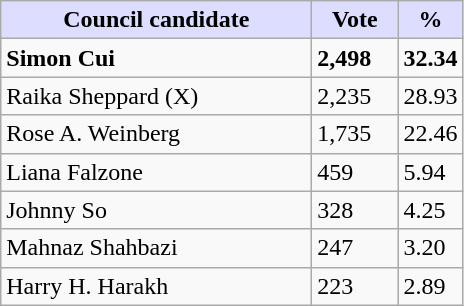<table class="wikitable">
<tr>
<th style="background:#ddf; width:200px;">Council candidate</th>
<th style="background:#ddf; width:50px;">Vote</th>
<th style="background:#ddf; width:30px;">%</th>
</tr>
<tr>
<td><strong>Simon Cui</strong></td>
<td><strong>2,498</strong></td>
<td><strong>32.34</strong></td>
</tr>
<tr>
<td>Raika Sheppard (X)</td>
<td>2,235</td>
<td>28.93</td>
</tr>
<tr>
<td>Rose A. Weinberg</td>
<td>1,735</td>
<td>22.46</td>
</tr>
<tr>
<td>Liana Falzone</td>
<td>459</td>
<td>5.94</td>
</tr>
<tr>
<td>Johnny So</td>
<td>328</td>
<td>4.25</td>
</tr>
<tr>
<td>Mahnaz Shahbazi</td>
<td>247</td>
<td>3.20</td>
</tr>
<tr>
<td>Harry H. Harakh</td>
<td>223</td>
<td>2.89</td>
</tr>
</table>
